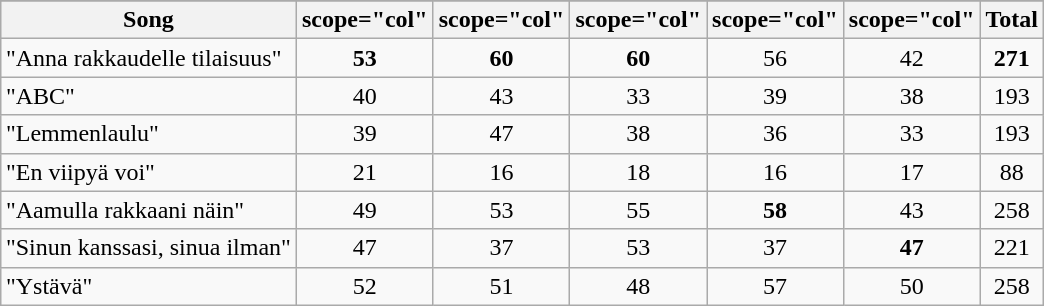<table class="wikitable plainrowheaders" style="margin: 1em auto 1em auto; text-align:center;">
<tr>
</tr>
<tr>
<th scope="col">Song</th>
<th>scope="col" </th>
<th>scope="col" </th>
<th>scope="col" </th>
<th>scope="col" </th>
<th>scope="col" </th>
<th scope="col">Total</th>
</tr>
<tr>
<td align="left">"Anna rakkaudelle tilaisuus"</td>
<td><strong>53</strong></td>
<td><strong>60</strong></td>
<td><strong>60</strong></td>
<td>56</td>
<td>42</td>
<td><strong>271</strong></td>
</tr>
<tr>
<td align="left">"ABC"</td>
<td>40</td>
<td>43</td>
<td>33</td>
<td>39</td>
<td>38</td>
<td>193</td>
</tr>
<tr>
<td align="left">"Lemmenlaulu"</td>
<td>39</td>
<td>47</td>
<td>38</td>
<td>36</td>
<td>33</td>
<td>193</td>
</tr>
<tr>
<td align="left">"En viipyä voi"</td>
<td>21</td>
<td>16</td>
<td>18</td>
<td>16</td>
<td>17</td>
<td>88</td>
</tr>
<tr>
<td align="left">"Aamulla rakkaani näin"</td>
<td>49</td>
<td>53</td>
<td>55</td>
<td><strong>58</strong></td>
<td>43</td>
<td>258</td>
</tr>
<tr>
<td align="left">"Sinun kanssasi, sinua ilman"</td>
<td>47</td>
<td>37</td>
<td>53</td>
<td>37</td>
<td><strong>47</strong></td>
<td>221</td>
</tr>
<tr>
<td align="left">"Ystävä"</td>
<td>52</td>
<td>51</td>
<td>48</td>
<td>57</td>
<td>50</td>
<td>258</td>
</tr>
</table>
